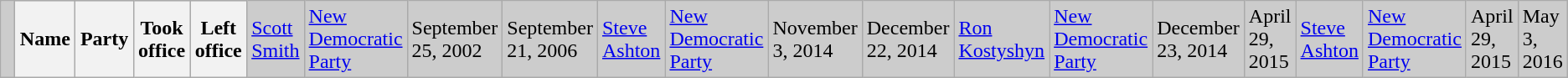<table class="wikitable">
<tr bgcolor="CCCCCC">
<td> </td>
<th width="30%"><strong>Name </strong></th>
<th width="30%"><strong>Party</strong></th>
<th width="20%"><strong>Took office</strong></th>
<th width="20%"><strong>Left office</strong><br></th>
<td><a href='#'>Scott Smith</a><br></td>
<td><a href='#'>New Democratic Party</a></td>
<td>September 25, 2002</td>
<td>September 21, 2006<br></td>
<td><a href='#'>Steve Ashton</a><br></td>
<td><a href='#'>New Democratic Party</a></td>
<td>November 3, 2014</td>
<td>December 22, 2014<br></td>
<td><a href='#'>Ron Kostyshyn</a><br></td>
<td><a href='#'>New Democratic Party</a></td>
<td>December 23, 2014</td>
<td>April 29, 2015<br></td>
<td><a href='#'>Steve Ashton</a><br></td>
<td><a href='#'>New Democratic Party</a></td>
<td>April 29, 2015</td>
<td>May 3, 2016</td>
</tr>
</table>
